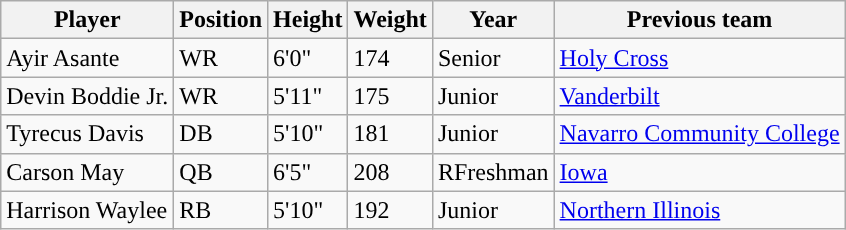<table class="wikitable sortable">
<tr>
<th style="text-align:center; ">Player</th>
<th style="text-align:center; ">Position</th>
<th style="text-align:center; ">Height</th>
<th style="text-align:center; ">Weight</th>
<th style="text-align:center; ">Year</th>
<th style="text-align:center; ">Previous team</th>
</tr>
<tr>
<td>Ayir Asante</td>
<td>WR</td>
<td>6'0"</td>
<td>174</td>
<td>Senior</td>
<td><a href='#'>Holy Cross</a></td>
</tr>
<tr>
<td>Devin Boddie Jr.</td>
<td>WR</td>
<td>5'11"</td>
<td>175</td>
<td>Junior</td>
<td><a href='#'>Vanderbilt</a></td>
</tr>
<tr>
<td>Tyrecus Davis</td>
<td>DB</td>
<td>5'10"</td>
<td>181</td>
<td>Junior</td>
<td><a href='#'>Navarro Community College</a></td>
</tr>
<tr>
<td>Carson May</td>
<td>QB</td>
<td>6'5"</td>
<td>208</td>
<td>RFreshman</td>
<td><a href='#'>Iowa</a></td>
</tr>
<tr>
<td>Harrison Waylee</td>
<td>RB</td>
<td>5'10"</td>
<td>192</td>
<td>Junior</td>
<td><a href='#'>Northern Illinois</a></td>
</tr>
</table>
